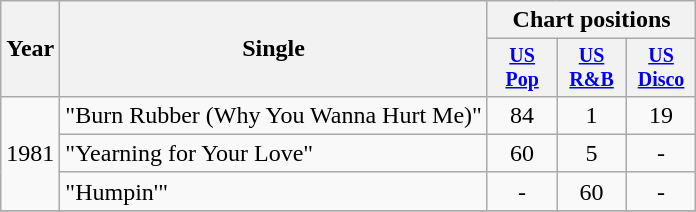<table class="wikitable" style="text-align:center;">
<tr>
<th rowspan="2">Year</th>
<th rowspan="2">Single</th>
<th colspan="3">Chart positions</th>
</tr>
<tr style="font-size:smaller;">
<th width="40"><a href='#'>US<br>Pop</a></th>
<th width="40"><a href='#'>US<br>R&B</a></th>
<th width="40"><a href='#'>US<br>Disco</a></th>
</tr>
<tr>
<td rowspan="3">1981</td>
<td align="left">"Burn Rubber (Why You Wanna Hurt Me)"</td>
<td>84</td>
<td>1</td>
<td>19</td>
</tr>
<tr>
<td align="left">"Yearning for Your Love"</td>
<td>60</td>
<td>5</td>
<td>-</td>
</tr>
<tr>
<td align="left">"Humpin'"</td>
<td>-</td>
<td>60</td>
<td>-</td>
</tr>
<tr>
</tr>
</table>
